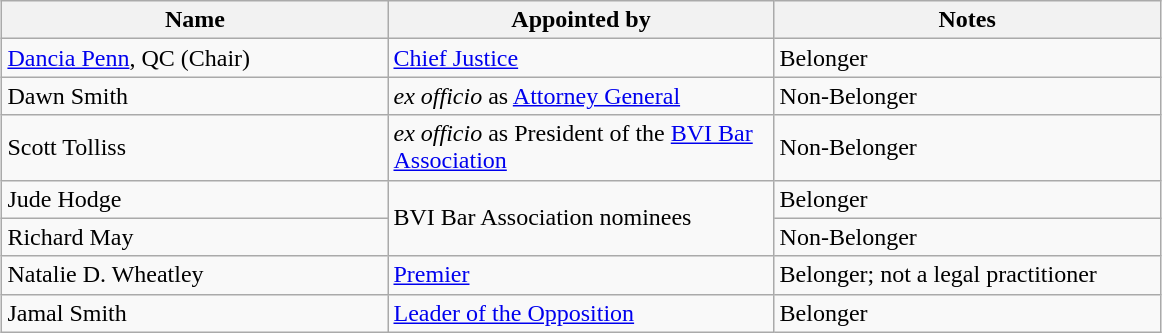<table class="wikitable" style="margin: 1em auto 1em auto">
<tr>
<th align="center" width="250">Name</th>
<th align="center" width="250">Appointed by</th>
<th align="center" width="250">Notes</th>
</tr>
<tr>
<td><a href='#'>Dancia Penn</a>, QC (Chair)</td>
<td><a href='#'>Chief Justice</a></td>
<td>Belonger</td>
</tr>
<tr>
<td>Dawn Smith</td>
<td><em>ex officio</em> as <a href='#'>Attorney General</a></td>
<td>Non-Belonger</td>
</tr>
<tr>
<td>Scott Tolliss</td>
<td><em>ex officio</em> as President of the <a href='#'>BVI Bar Association</a></td>
<td>Non-Belonger</td>
</tr>
<tr>
<td>Jude Hodge</td>
<td rowspan=2>BVI Bar Association nominees</td>
<td>Belonger</td>
</tr>
<tr>
<td>Richard May</td>
<td>Non-Belonger</td>
</tr>
<tr>
<td>Natalie D. Wheatley</td>
<td><a href='#'>Premier</a></td>
<td>Belonger; not a legal practitioner</td>
</tr>
<tr>
<td>Jamal Smith</td>
<td><a href='#'>Leader of the Opposition</a></td>
<td>Belonger</td>
</tr>
</table>
